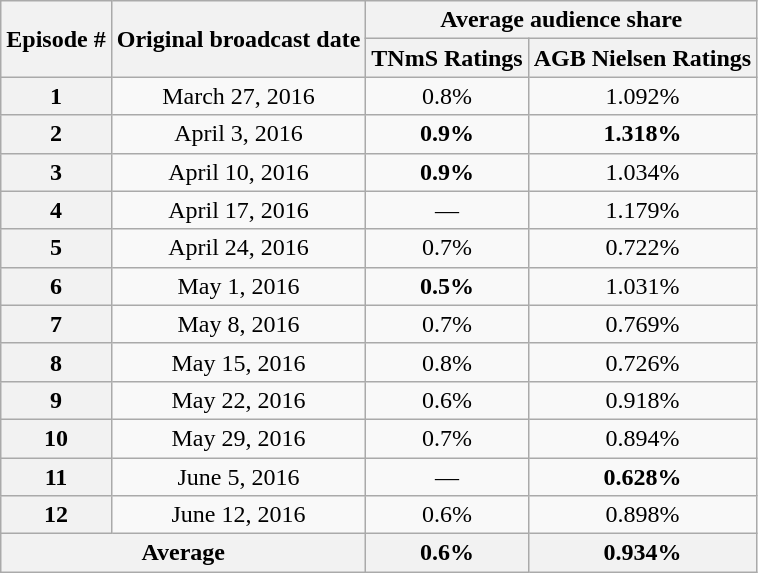<table class=wikitable style="text-align:center">
<tr>
<th rowspan="2">Episode #</th>
<th rowspan="2">Original broadcast date</th>
<th colspan="2">Average audience share</th>
</tr>
<tr>
<th>TNmS Ratings</th>
<th>AGB Nielsen Ratings</th>
</tr>
<tr>
<th>1</th>
<td>March 27, 2016</td>
<td>0.8%</td>
<td>1.092%</td>
</tr>
<tr>
<th>2</th>
<td>April 3, 2016</td>
<td><span><strong>0.9%</strong></span></td>
<td><span><strong>1.318%</strong></span></td>
</tr>
<tr>
<th>3</th>
<td>April 10, 2016</td>
<td><span><strong>0.9%</strong></span></td>
<td>1.034%</td>
</tr>
<tr>
<th>4</th>
<td>April 17, 2016</td>
<td>—</td>
<td>1.179%</td>
</tr>
<tr>
<th>5</th>
<td>April 24, 2016</td>
<td>0.7%</td>
<td>0.722%</td>
</tr>
<tr>
<th>6</th>
<td>May 1, 2016</td>
<td><span><strong>0.5%</strong></span></td>
<td>1.031%</td>
</tr>
<tr>
<th>7</th>
<td>May 8, 2016</td>
<td>0.7%</td>
<td>0.769%</td>
</tr>
<tr>
<th>8</th>
<td>May 15, 2016</td>
<td>0.8%</td>
<td>0.726%</td>
</tr>
<tr>
<th>9</th>
<td>May 22, 2016</td>
<td>0.6%</td>
<td>0.918%</td>
</tr>
<tr>
<th>10</th>
<td>May 29, 2016</td>
<td>0.7%</td>
<td>0.894%</td>
</tr>
<tr>
<th>11</th>
<td>June 5, 2016</td>
<td>—</td>
<td><span><strong>0.628%</strong></span></td>
</tr>
<tr>
<th>12</th>
<td>June 12, 2016</td>
<td>0.6%</td>
<td>0.898%</td>
</tr>
<tr>
<th colspan="2">Average</th>
<th>0.6%</th>
<th>0.934%</th>
</tr>
</table>
